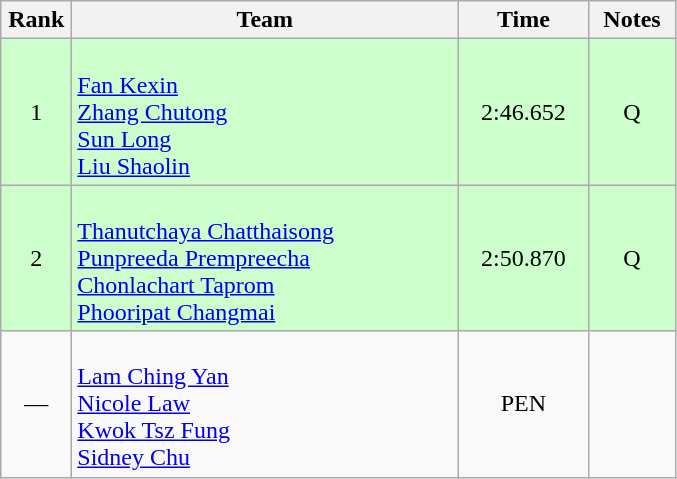<table class=wikitable style="text-align:center">
<tr>
<th width=40>Rank</th>
<th width=250>Team</th>
<th width=80>Time</th>
<th width=50>Notes</th>
</tr>
<tr bgcolor=ccffcc>
<td>1</td>
<td align=left><br><a href='#'>Fan Kexin</a><br><a href='#'>Zhang Chutong</a><br><a href='#'>Sun Long</a><br><a href='#'>Liu Shaolin</a></td>
<td>2:46.652</td>
<td>Q</td>
</tr>
<tr bgcolor=ccffcc>
<td>2</td>
<td align=left><br><a href='#'>Thanutchaya Chatthaisong</a><br><a href='#'>Punpreeda Prempreecha</a><br><a href='#'>Chonlachart Taprom</a><br><a href='#'>Phooripat Changmai</a></td>
<td>2:50.870</td>
<td>Q</td>
</tr>
<tr>
<td>—</td>
<td align=left><br><a href='#'>Lam Ching Yan</a><br><a href='#'>Nicole Law</a><br><a href='#'>Kwok Tsz Fung</a><br><a href='#'>Sidney Chu</a></td>
<td>PEN</td>
<td></td>
</tr>
</table>
